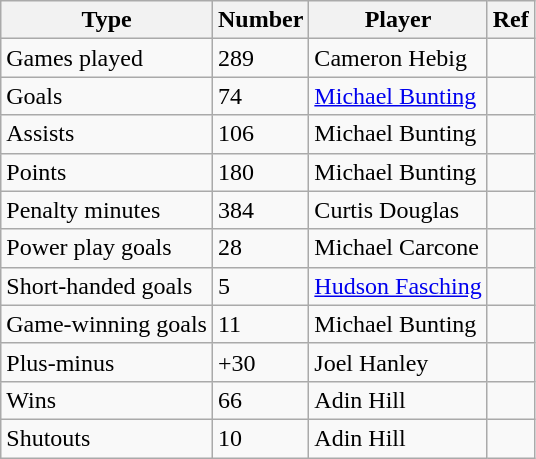<table class="wikitable plainrowheaders sortable" style="font-size:100%;">
<tr>
<th scope="col">Type</th>
<th scope="col">Number</th>
<th scope="col">Player</th>
<th scope="col">Ref</th>
</tr>
<tr>
<td>Games played</td>
<td>289</td>
<td>Cameron Hebig</td>
<td></td>
</tr>
<tr>
<td>Goals</td>
<td>74</td>
<td><a href='#'>Michael Bunting</a></td>
<td></td>
</tr>
<tr>
<td>Assists</td>
<td>106</td>
<td>Michael Bunting</td>
<td></td>
</tr>
<tr>
<td>Points</td>
<td>180</td>
<td>Michael Bunting</td>
<td></td>
</tr>
<tr>
<td>Penalty minutes</td>
<td>384</td>
<td>Curtis Douglas</td>
<td></td>
</tr>
<tr>
<td>Power play goals</td>
<td>28</td>
<td>Michael Carcone</td>
<td></td>
</tr>
<tr>
<td>Short-handed goals</td>
<td>5</td>
<td><a href='#'>Hudson Fasching</a></td>
<td></td>
</tr>
<tr>
<td>Game-winning goals</td>
<td>11</td>
<td>Michael Bunting</td>
<td></td>
</tr>
<tr>
<td>Plus-minus</td>
<td>+30</td>
<td>Joel Hanley</td>
<td></td>
</tr>
<tr>
<td>Wins</td>
<td>66</td>
<td>Adin Hill</td>
<td></td>
</tr>
<tr>
<td>Shutouts</td>
<td>10</td>
<td>Adin Hill</td>
<td></td>
</tr>
</table>
